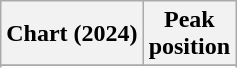<table class="wikitable sortable plainrowheaders" style="text-align:center">
<tr>
<th scope="col">Chart (2024)</th>
<th scope="col">Peak<br>position</th>
</tr>
<tr>
</tr>
<tr>
</tr>
<tr>
</tr>
<tr>
</tr>
</table>
